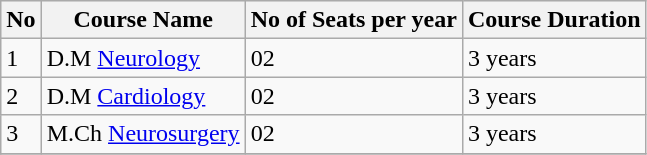<table class="wikitable sortable">
<tr style="text-align:center; background:#f0f0f0;">
<th>No</th>
<th>Course Name</th>
<th>No of Seats per year</th>
<th>Course Duration</th>
</tr>
<tr>
<td>1</td>
<td>D.M <a href='#'>Neurology</a></td>
<td>02</td>
<td>3 years</td>
</tr>
<tr>
<td>2</td>
<td>D.M <a href='#'>Cardiology</a></td>
<td>02</td>
<td>3 years</td>
</tr>
<tr>
<td>3</td>
<td>M.Ch <a href='#'>Neurosurgery</a></td>
<td>02</td>
<td>3 years</td>
</tr>
<tr>
</tr>
</table>
